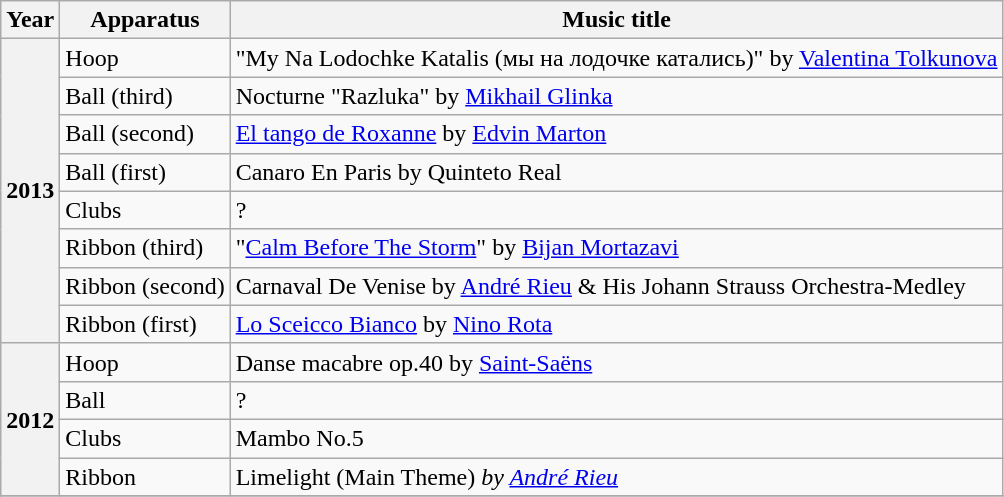<table class="wikitable plainrowheaders">
<tr>
<th scope=col>Year</th>
<th scope=col>Apparatus</th>
<th scope=col>Music title </th>
</tr>
<tr>
<th scope=row rowspan=8>2013</th>
<td>Hoop</td>
<td>"My Na Lodochke Katalis (мы на лодочке катались)" by <a href='#'>Valentina Tolkunova</a></td>
</tr>
<tr>
<td>Ball (third)</td>
<td>Nocturne "Razluka" by <a href='#'>Mikhail Glinka</a></td>
</tr>
<tr>
<td>Ball (second)</td>
<td><a href='#'>El tango de Roxanne</a> by <a href='#'>Edvin Marton</a></td>
</tr>
<tr>
<td>Ball (first)</td>
<td>Canaro En Paris by Quinteto Real</td>
</tr>
<tr>
<td>Clubs</td>
<td>?</td>
</tr>
<tr>
<td>Ribbon (third)</td>
<td>"<a href='#'>Calm Before The Storm</a>" by <a href='#'>Bijan Mortazavi</a></td>
</tr>
<tr>
<td>Ribbon (second)</td>
<td>Carnaval De Venise by <a href='#'>André Rieu</a> & His Johann Strauss Orchestra-Medley</td>
</tr>
<tr>
<td>Ribbon (first)</td>
<td><a href='#'>Lo Sceicco Bianco</a> by <a href='#'>Nino Rota</a></td>
</tr>
<tr>
<th scope=row rowspan=4>2012</th>
<td>Hoop</td>
<td>Danse macabre op.40 by <a href='#'>Saint-Saëns</a></td>
</tr>
<tr>
<td>Ball</td>
<td>?</td>
</tr>
<tr>
<td>Clubs</td>
<td>Mambo No.5</td>
</tr>
<tr>
<td>Ribbon</td>
<td>Limelight (Main Theme) <em>by <a href='#'>André Rieu</a></em></td>
</tr>
<tr>
</tr>
</table>
